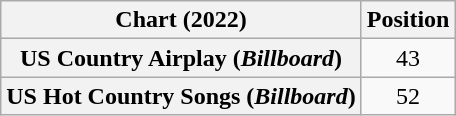<table class="wikitable sortable plainrowheaders" style="text-align:center">
<tr>
<th scope="col">Chart (2022)</th>
<th scope="col">Position</th>
</tr>
<tr>
<th scope="row">US Country Airplay (<em>Billboard</em>)</th>
<td>43</td>
</tr>
<tr>
<th scope="row">US Hot Country Songs (<em>Billboard</em>)</th>
<td>52</td>
</tr>
</table>
